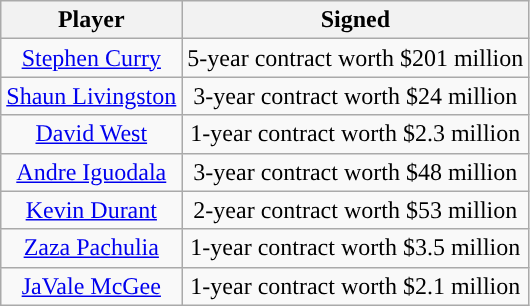<table class="wikitable sortable sortable">
<tr>
<th>Player</th>
<th>Signed</th>
</tr>
<tr style="text-align: center">
<td><a href='#'>Stephen Curry</a></td>
<td>5-year contract worth $201 million</td>
</tr>
<tr style="text-align: center">
<td><a href='#'>Shaun Livingston</a></td>
<td>3-year contract worth $24 million</td>
</tr>
<tr style="text-align: center">
<td><a href='#'>David West</a></td>
<td>1-year contract worth $2.3 million</td>
</tr>
<tr style="text-align: center">
<td><a href='#'>Andre Iguodala</a></td>
<td>3-year contract worth $48 million</td>
</tr>
<tr style="text-align: center">
<td><a href='#'>Kevin Durant</a></td>
<td>2-year contract worth $53 million</td>
</tr>
<tr style="text-align: center">
<td><a href='#'>Zaza Pachulia</a></td>
<td>1-year contract worth $3.5 million</td>
</tr>
<tr style="text-align: center">
<td><a href='#'>JaVale McGee</a></td>
<td>1-year contract worth $2.1 million</td>
</tr>
</table>
